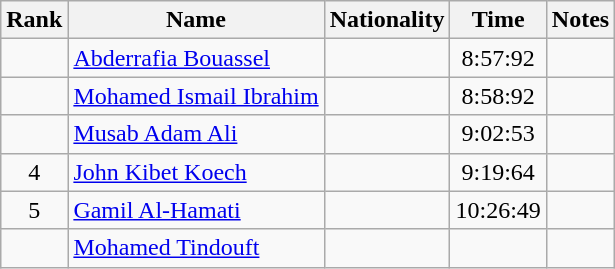<table class="wikitable sortable" style="text-align:center">
<tr>
<th>Rank</th>
<th>Name</th>
<th>Nationality</th>
<th>Time</th>
<th>Notes</th>
</tr>
<tr>
<td></td>
<td align=left><a href='#'>Abderrafia Bouassel</a></td>
<td align=left></td>
<td>8:57:92</td>
<td></td>
</tr>
<tr>
<td></td>
<td align=left><a href='#'>Mohamed Ismail Ibrahim</a></td>
<td align=left></td>
<td>8:58:92</td>
<td></td>
</tr>
<tr>
<td></td>
<td align=left><a href='#'>Musab Adam Ali</a></td>
<td align=left></td>
<td>9:02:53</td>
<td></td>
</tr>
<tr>
<td>4</td>
<td align=left><a href='#'>John Kibet Koech</a></td>
<td align=left></td>
<td>9:19:64</td>
<td></td>
</tr>
<tr>
<td>5</td>
<td align=left><a href='#'>Gamil Al-Hamati</a></td>
<td align=left></td>
<td>10:26:49</td>
<td></td>
</tr>
<tr>
<td></td>
<td align=left><a href='#'>Mohamed Tindouft</a></td>
<td align=left></td>
<td></td>
<td></td>
</tr>
</table>
